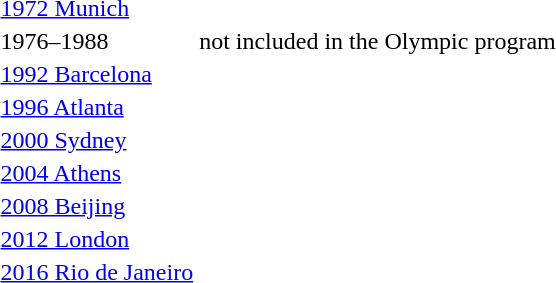<table>
<tr valign="top">
<td><a href='#'>1972 Munich</a><br></td>
<td></td>
<td></td>
<td></td>
</tr>
<tr>
<td>1976–1988</td>
<td colspan=3 align=center>not included in the Olympic program</td>
</tr>
<tr>
<td><a href='#'>1992 Barcelona</a><br></td>
<td></td>
<td></td>
<td></td>
</tr>
<tr>
<td><a href='#'>1996 Atlanta</a><br></td>
<td></td>
<td></td>
<td></td>
</tr>
<tr>
<td><a href='#'>2000 Sydney</a><br></td>
<td></td>
<td></td>
<td></td>
</tr>
<tr>
<td><a href='#'>2004 Athens</a><br></td>
<td></td>
<td></td>
<td></td>
</tr>
<tr>
<td><a href='#'>2008 Beijing</a><br></td>
<td></td>
<td></td>
<td></td>
</tr>
<tr>
<td><a href='#'>2012 London</a><br></td>
<td></td>
<td></td>
<td></td>
</tr>
<tr>
<td><a href='#'>2016 Rio de Janeiro</a><br></td>
<td></td>
<td></td>
<td></td>
</tr>
<tr>
</tr>
</table>
